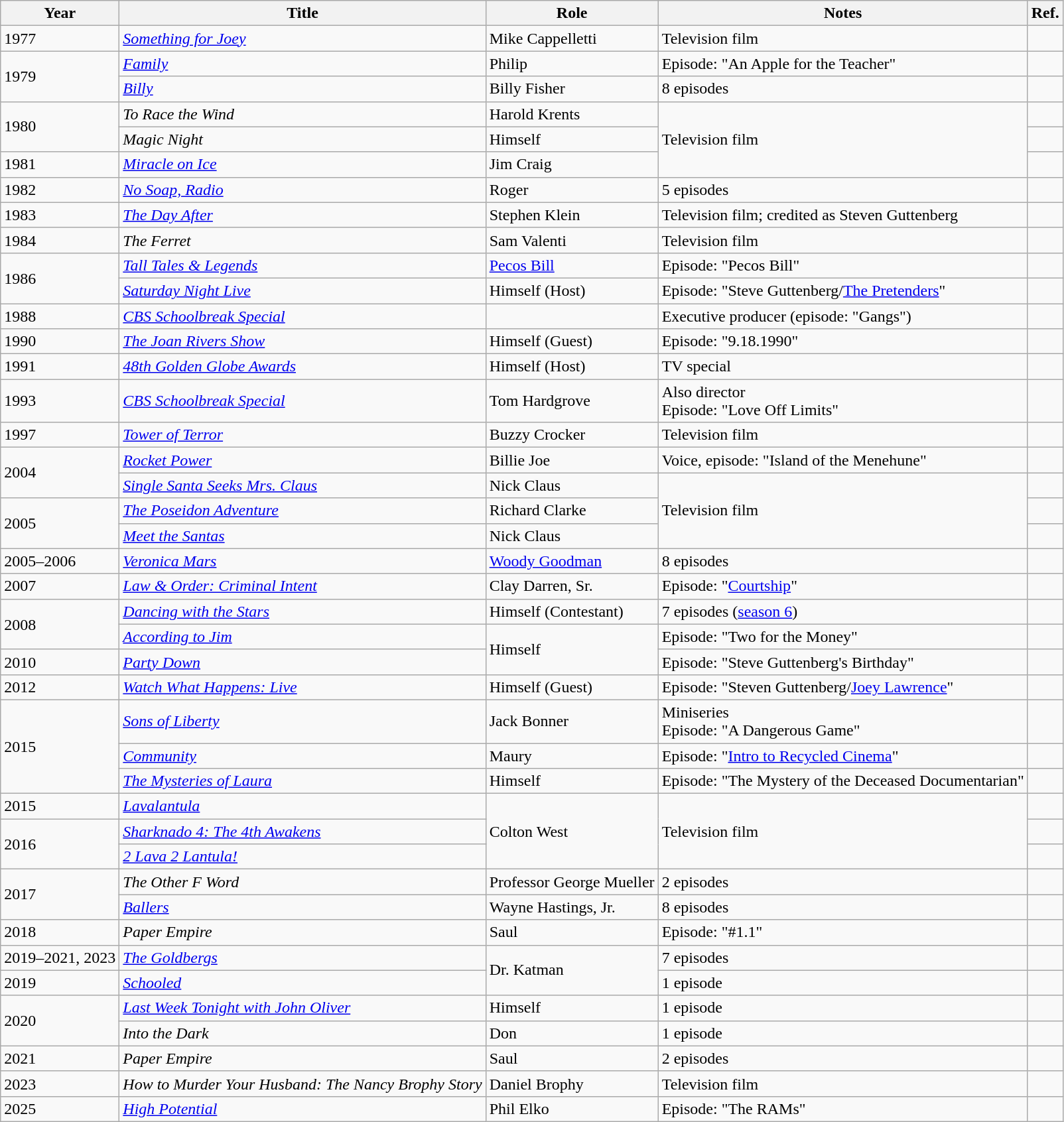<table class="wikitable sortable">
<tr>
<th>Year</th>
<th>Title</th>
<th>Role</th>
<th>Notes</th>
<th>Ref.</th>
</tr>
<tr>
<td>1977</td>
<td><em><a href='#'>Something for Joey</a></em></td>
<td>Mike Cappelletti</td>
<td>Television film</td>
<td></td>
</tr>
<tr>
<td rowspan="2">1979</td>
<td><em><a href='#'>Family</a></em></td>
<td>Philip</td>
<td>Episode: "An Apple for the Teacher"</td>
<td></td>
</tr>
<tr>
<td><em><a href='#'>Billy</a></em></td>
<td>Billy Fisher</td>
<td>8 episodes</td>
<td></td>
</tr>
<tr>
<td rowspan="2">1980</td>
<td><em>To Race the Wind</em></td>
<td>Harold Krents</td>
<td rowspan="3">Television film</td>
<td></td>
</tr>
<tr>
<td><em>Magic Night</em></td>
<td>Himself</td>
<td></td>
</tr>
<tr>
<td>1981</td>
<td><em><a href='#'>Miracle on Ice</a></em></td>
<td>Jim Craig</td>
<td></td>
</tr>
<tr>
<td>1982</td>
<td><em><a href='#'>No Soap, Radio</a></em></td>
<td>Roger</td>
<td>5 episodes</td>
<td></td>
</tr>
<tr>
<td>1983</td>
<td><em><a href='#'>The Day After</a></em></td>
<td>Stephen Klein</td>
<td>Television film; credited as Steven Guttenberg</td>
<td></td>
</tr>
<tr>
<td>1984</td>
<td><em>The Ferret</em></td>
<td>Sam Valenti</td>
<td>Television film</td>
<td></td>
</tr>
<tr>
<td rowspan="2">1986</td>
<td><em><a href='#'>Tall Tales & Legends</a></em></td>
<td><a href='#'>Pecos Bill</a></td>
<td>Episode: "Pecos Bill"</td>
<td></td>
</tr>
<tr>
<td><em><a href='#'>Saturday Night Live</a></em></td>
<td>Himself (Host)</td>
<td>Episode: "Steve Guttenberg/<a href='#'>The Pretenders</a>"</td>
<td></td>
</tr>
<tr>
<td>1988</td>
<td><em><a href='#'>CBS Schoolbreak Special</a></em></td>
<td></td>
<td>Executive producer (episode: "Gangs")</td>
<td></td>
</tr>
<tr>
<td>1990</td>
<td><em><a href='#'>The Joan Rivers Show</a></em></td>
<td>Himself (Guest)</td>
<td>Episode: "9.18.1990"</td>
<td></td>
</tr>
<tr>
<td>1991</td>
<td><em><a href='#'>48th Golden Globe Awards</a></em></td>
<td>Himself (Host)</td>
<td>TV special</td>
<td></td>
</tr>
<tr>
<td>1993</td>
<td><em><a href='#'>CBS Schoolbreak Special</a></em></td>
<td>Tom Hardgrove</td>
<td>Also director<br>Episode: "Love Off Limits"</td>
<td></td>
</tr>
<tr>
<td>1997</td>
<td><em><a href='#'>Tower of Terror</a></em></td>
<td>Buzzy Crocker</td>
<td>Television film</td>
<td></td>
</tr>
<tr>
<td rowspan="2">2004</td>
<td><em><a href='#'>Rocket Power</a></em></td>
<td>Billie Joe</td>
<td>Voice, episode: "Island of the Menehune"</td>
<td></td>
</tr>
<tr>
<td><em><a href='#'>Single Santa Seeks Mrs. Claus</a></em></td>
<td>Nick Claus</td>
<td rowspan="3">Television film</td>
<td></td>
</tr>
<tr>
<td rowspan="2">2005</td>
<td><em><a href='#'>The Poseidon Adventure</a></em></td>
<td>Richard Clarke</td>
<td></td>
</tr>
<tr>
<td><em><a href='#'>Meet the Santas</a></em></td>
<td>Nick Claus</td>
<td></td>
</tr>
<tr>
<td>2005–2006</td>
<td><em><a href='#'>Veronica Mars</a></em></td>
<td><a href='#'>Woody Goodman</a></td>
<td>8 episodes</td>
<td></td>
</tr>
<tr>
<td>2007</td>
<td><em><a href='#'>Law & Order: Criminal Intent</a></em></td>
<td>Clay Darren, Sr.</td>
<td>Episode: "<a href='#'>Courtship</a>"</td>
<td></td>
</tr>
<tr>
<td rowspan="2">2008</td>
<td><em><a href='#'>Dancing with the Stars</a></em></td>
<td>Himself (Contestant)</td>
<td>7 episodes (<a href='#'>season 6</a>)</td>
<td></td>
</tr>
<tr>
<td><em><a href='#'>According to Jim</a></em></td>
<td rowspan="2">Himself</td>
<td>Episode: "Two for the Money"</td>
<td></td>
</tr>
<tr>
<td>2010</td>
<td><em><a href='#'>Party Down</a></em></td>
<td>Episode: "Steve Guttenberg's Birthday"</td>
<td></td>
</tr>
<tr>
<td>2012</td>
<td><em><a href='#'>Watch What Happens: Live</a></em></td>
<td>Himself (Guest)</td>
<td>Episode: "Steven Guttenberg/<a href='#'>Joey Lawrence</a>"</td>
<td></td>
</tr>
<tr>
<td rowspan="3">2015</td>
<td><em><a href='#'>Sons of Liberty</a></em></td>
<td>Jack Bonner</td>
<td>Miniseries<br>Episode: "A Dangerous Game"</td>
<td></td>
</tr>
<tr>
<td><em><a href='#'>Community</a></em></td>
<td>Maury</td>
<td>Episode: "<a href='#'>Intro to Recycled Cinema</a>"</td>
<td></td>
</tr>
<tr>
<td><em><a href='#'>The Mysteries of Laura</a></em></td>
<td>Himself</td>
<td>Episode: "The Mystery of the Deceased Documentarian"</td>
<td></td>
</tr>
<tr>
<td>2015</td>
<td><em><a href='#'>Lavalantula</a></em></td>
<td rowspan="3">Colton West</td>
<td rowspan="3">Television film</td>
<td></td>
</tr>
<tr>
<td rowspan="2">2016</td>
<td><em><a href='#'>Sharknado 4: The 4th Awakens</a></em></td>
<td></td>
</tr>
<tr>
<td><em><a href='#'>2 Lava 2 Lantula!</a></em></td>
<td></td>
</tr>
<tr>
<td rowspan="2">2017</td>
<td><em>The Other F Word</em></td>
<td>Professor George Mueller</td>
<td>2 episodes</td>
<td></td>
</tr>
<tr>
<td><em><a href='#'>Ballers</a></em></td>
<td>Wayne Hastings, Jr.</td>
<td>8 episodes</td>
<td></td>
</tr>
<tr>
<td>2018</td>
<td><em>Paper Empire</em></td>
<td>Saul</td>
<td>Episode: "#1.1"</td>
<td></td>
</tr>
<tr>
<td>2019–2021, 2023</td>
<td><em><a href='#'>The Goldbergs</a></em></td>
<td rowspan="2">Dr. Katman</td>
<td>7 episodes</td>
<td></td>
</tr>
<tr>
<td>2019</td>
<td><em><a href='#'>Schooled</a></em></td>
<td>1 episode</td>
<td></td>
</tr>
<tr>
<td rowspan="2">2020</td>
<td><em><a href='#'>Last Week Tonight with John Oliver</a></em></td>
<td>Himself</td>
<td>1 episode</td>
<td></td>
</tr>
<tr>
<td><em>Into the Dark</em></td>
<td>Don</td>
<td>1 episode</td>
<td></td>
</tr>
<tr>
<td>2021</td>
<td><em>Paper Empire</em></td>
<td>Saul</td>
<td>2 episodes</td>
<td></td>
</tr>
<tr>
<td>2023</td>
<td><em>How to Murder Your Husband: The Nancy Brophy Story</em></td>
<td>Daniel Brophy</td>
<td>Television film</td>
<td></td>
</tr>
<tr>
<td>2025</td>
<td><em><a href='#'>High Potential</a></em></td>
<td>Phil Elko</td>
<td>Episode: "The RAMs"</td>
<td></td>
</tr>
</table>
